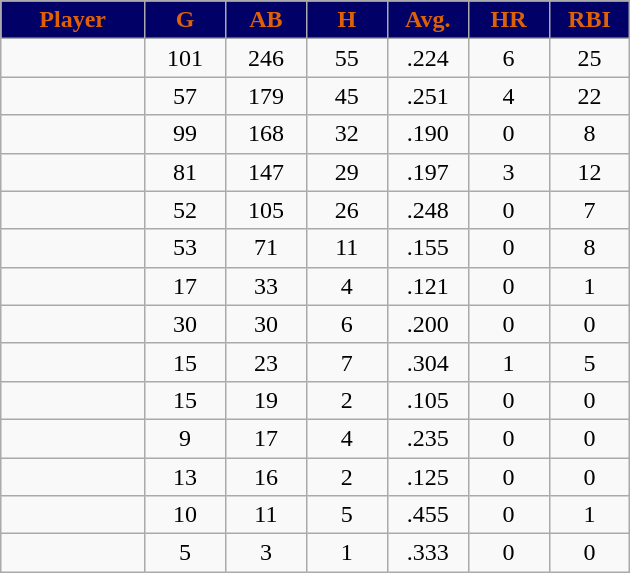<table class="wikitable sortable">
<tr>
<th style="background:#006; color:#de6108; width:16%;">Player</th>
<th style="background:#006; color:#de6108; width:9%;">G</th>
<th style="background:#006; color:#de6108; width:9%;">AB</th>
<th style="background:#006; color:#de6108; width:9%;">H</th>
<th style="background:#006; color:#de6108; width:9%;">Avg.</th>
<th style="background:#006; color:#de6108; width:9%;">HR</th>
<th style="background:#006; color:#de6108; width:9%;">RBI</th>
</tr>
<tr style="text-align:center;">
<td></td>
<td>101</td>
<td>246</td>
<td>55</td>
<td>.224</td>
<td>6</td>
<td>25</td>
</tr>
<tr style="text-align:center;">
<td></td>
<td>57</td>
<td>179</td>
<td>45</td>
<td>.251</td>
<td>4</td>
<td>22</td>
</tr>
<tr style="text-align:center;">
<td></td>
<td>99</td>
<td>168</td>
<td>32</td>
<td>.190</td>
<td>0</td>
<td>8</td>
</tr>
<tr style="text-align:center;">
<td></td>
<td>81</td>
<td>147</td>
<td>29</td>
<td>.197</td>
<td>3</td>
<td>12</td>
</tr>
<tr style="text-align:center;">
<td></td>
<td>52</td>
<td>105</td>
<td>26</td>
<td>.248</td>
<td>0</td>
<td>7</td>
</tr>
<tr style="text-align:center;">
<td></td>
<td>53</td>
<td>71</td>
<td>11</td>
<td>.155</td>
<td>0</td>
<td>8</td>
</tr>
<tr style="text-align:center;">
<td></td>
<td>17</td>
<td>33</td>
<td>4</td>
<td>.121</td>
<td>0</td>
<td>1</td>
</tr>
<tr style="text-align:center;">
<td></td>
<td>30</td>
<td>30</td>
<td>6</td>
<td>.200</td>
<td>0</td>
<td>0</td>
</tr>
<tr style="text-align:center;">
<td></td>
<td>15</td>
<td>23</td>
<td>7</td>
<td>.304</td>
<td>1</td>
<td>5</td>
</tr>
<tr style="text-align:center;">
<td></td>
<td>15</td>
<td>19</td>
<td>2</td>
<td>.105</td>
<td>0</td>
<td>0</td>
</tr>
<tr style="text-align:center;">
<td></td>
<td>9</td>
<td>17</td>
<td>4</td>
<td>.235</td>
<td>0</td>
<td>0</td>
</tr>
<tr style="text-align:center;">
<td></td>
<td>13</td>
<td>16</td>
<td>2</td>
<td>.125</td>
<td>0</td>
<td>0</td>
</tr>
<tr style="text-align:center;">
<td></td>
<td>10</td>
<td>11</td>
<td>5</td>
<td>.455</td>
<td>0</td>
<td>1</td>
</tr>
<tr style="text-align:center;">
<td></td>
<td>5</td>
<td>3</td>
<td>1</td>
<td>.333</td>
<td>0</td>
<td>0</td>
</tr>
</table>
